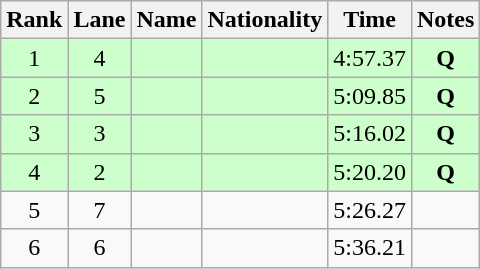<table class="wikitable sortable" style="text-align:center">
<tr>
<th>Rank</th>
<th>Lane</th>
<th>Name</th>
<th>Nationality</th>
<th>Time</th>
<th>Notes</th>
</tr>
<tr bgcolor=ccffcc>
<td>1</td>
<td>4</td>
<td align=left></td>
<td align=left></td>
<td>4:57.37</td>
<td><strong>Q</strong></td>
</tr>
<tr bgcolor=ccffcc>
<td>2</td>
<td>5</td>
<td align=left></td>
<td align=left></td>
<td>5:09.85</td>
<td><strong>Q</strong></td>
</tr>
<tr bgcolor=ccffcc>
<td>3</td>
<td>3</td>
<td align=left></td>
<td align=left></td>
<td>5:16.02</td>
<td><strong>Q</strong></td>
</tr>
<tr bgcolor=ccffcc>
<td>4</td>
<td>2</td>
<td align=left></td>
<td align=left></td>
<td>5:20.20</td>
<td><strong>Q</strong></td>
</tr>
<tr>
<td>5</td>
<td>7</td>
<td align=left></td>
<td align=left></td>
<td>5:26.27</td>
<td></td>
</tr>
<tr>
<td>6</td>
<td>6</td>
<td align=left></td>
<td align=left></td>
<td>5:36.21</td>
<td></td>
</tr>
</table>
